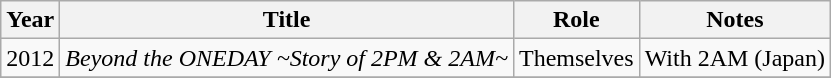<table class="wikitable" border="1">
<tr>
<th>Year</th>
<th>Title</th>
<th>Role</th>
<th>Notes</th>
</tr>
<tr>
<td>2012</td>
<td><em>Beyond the ONEDAY ~Story of 2PM & 2AM~</em></td>
<td>Themselves</td>
<td>With 2AM (Japan)</td>
</tr>
<tr>
</tr>
</table>
